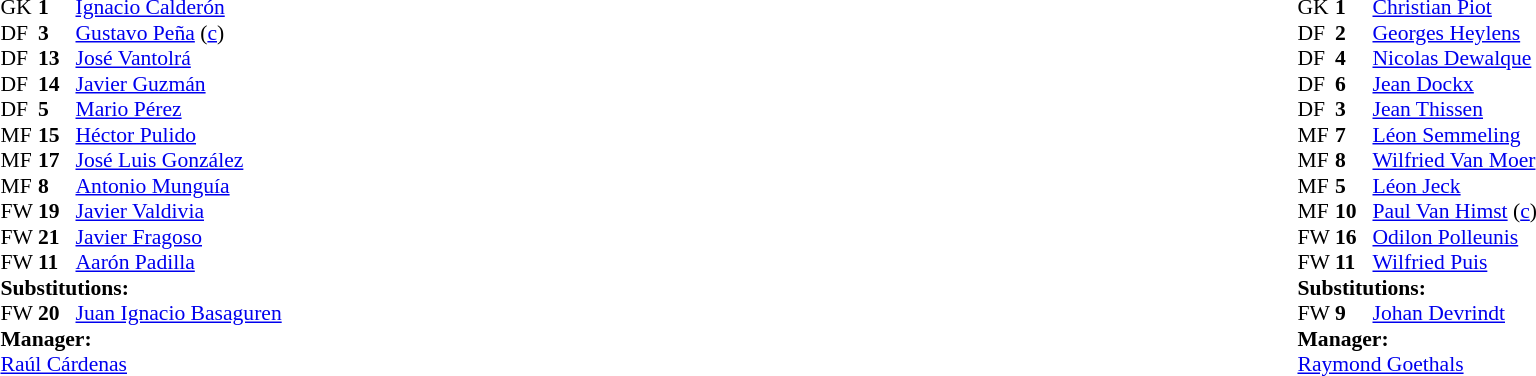<table width="100%">
<tr>
<td valign="top" width="50%"><br><table style="font-size: 90%" cellspacing="0" cellpadding="0">
<tr>
<td colspan="4"></td>
</tr>
<tr>
<th width="25"></th>
<th width="25"></th>
</tr>
<tr>
<td>GK</td>
<td><strong>1</strong></td>
<td><a href='#'>Ignacio Calderón</a></td>
</tr>
<tr>
<td>DF</td>
<td><strong>3</strong></td>
<td><a href='#'>Gustavo Peña</a> (<a href='#'>c</a>)</td>
<td></td>
</tr>
<tr>
<td>DF</td>
<td><strong>13</strong></td>
<td><a href='#'>José Vantolrá</a></td>
</tr>
<tr>
<td>DF</td>
<td><strong>14</strong></td>
<td><a href='#'>Javier Guzmán</a></td>
</tr>
<tr>
<td>DF</td>
<td><strong>5</strong></td>
<td><a href='#'>Mario Pérez</a></td>
</tr>
<tr>
<td>MF</td>
<td><strong>15</strong></td>
<td><a href='#'>Héctor Pulido</a></td>
</tr>
<tr>
<td>MF</td>
<td><strong>17</strong></td>
<td><a href='#'>José Luis González</a></td>
</tr>
<tr>
<td>MF</td>
<td><strong>8</strong></td>
<td><a href='#'>Antonio Munguía</a></td>
</tr>
<tr>
<td>FW</td>
<td><strong>19</strong></td>
<td><a href='#'>Javier Valdivia</a></td>
<td></td>
<td></td>
</tr>
<tr>
<td>FW</td>
<td><strong>21</strong></td>
<td><a href='#'>Javier Fragoso</a></td>
</tr>
<tr>
<td>FW</td>
<td><strong>11</strong></td>
<td><a href='#'>Aarón Padilla</a></td>
</tr>
<tr>
<td colspan=3><strong>Substitutions:</strong></td>
</tr>
<tr>
<td>FW</td>
<td><strong>20</strong></td>
<td><a href='#'>Juan Ignacio Basaguren</a></td>
<td></td>
<td></td>
</tr>
<tr>
<td colspan=3><strong>Manager:</strong></td>
</tr>
<tr>
<td colspan="4"><a href='#'>Raúl Cárdenas</a></td>
</tr>
</table>
</td>
<td valign="top" width="50%"><br><table style="font-size: 90%" cellspacing="0" cellpadding="0" align=center>
<tr>
<td colspan="4"></td>
</tr>
<tr>
<th width="25"></th>
<th width="25"></th>
</tr>
<tr>
<td>GK</td>
<td><strong>1</strong></td>
<td><a href='#'>Christian Piot</a></td>
</tr>
<tr>
<td>DF</td>
<td><strong>2</strong></td>
<td><a href='#'>Georges Heylens</a></td>
</tr>
<tr>
<td>DF</td>
<td><strong>4</strong></td>
<td><a href='#'>Nicolas Dewalque</a></td>
</tr>
<tr>
<td>DF</td>
<td><strong>6</strong></td>
<td><a href='#'>Jean Dockx</a></td>
</tr>
<tr>
<td>DF</td>
<td><strong>3</strong></td>
<td><a href='#'>Jean Thissen</a></td>
<td></td>
</tr>
<tr>
<td>MF</td>
<td><strong>7</strong></td>
<td><a href='#'>Léon Semmeling</a></td>
</tr>
<tr>
<td>MF</td>
<td><strong>8</strong></td>
<td><a href='#'>Wilfried Van Moer</a></td>
</tr>
<tr>
<td>MF</td>
<td><strong>5</strong></td>
<td><a href='#'>Léon Jeck</a></td>
</tr>
<tr>
<td>MF</td>
<td><strong>10</strong></td>
<td><a href='#'>Paul Van Himst</a> (<a href='#'>c</a>)</td>
<td></td>
</tr>
<tr>
<td>FW</td>
<td><strong>16</strong></td>
<td><a href='#'>Odilon Polleunis</a></td>
<td></td>
<td></td>
</tr>
<tr>
<td>FW</td>
<td><strong>11</strong></td>
<td><a href='#'>Wilfried Puis</a></td>
</tr>
<tr>
<td colspan=3><strong>Substitutions:</strong></td>
</tr>
<tr>
<td>FW</td>
<td><strong>9</strong></td>
<td><a href='#'>Johan Devrindt</a></td>
<td></td>
<td></td>
</tr>
<tr>
<td colspan=3><strong>Manager:</strong></td>
</tr>
<tr>
<td colspan="4"><a href='#'>Raymond Goethals</a></td>
</tr>
</table>
</td>
</tr>
</table>
